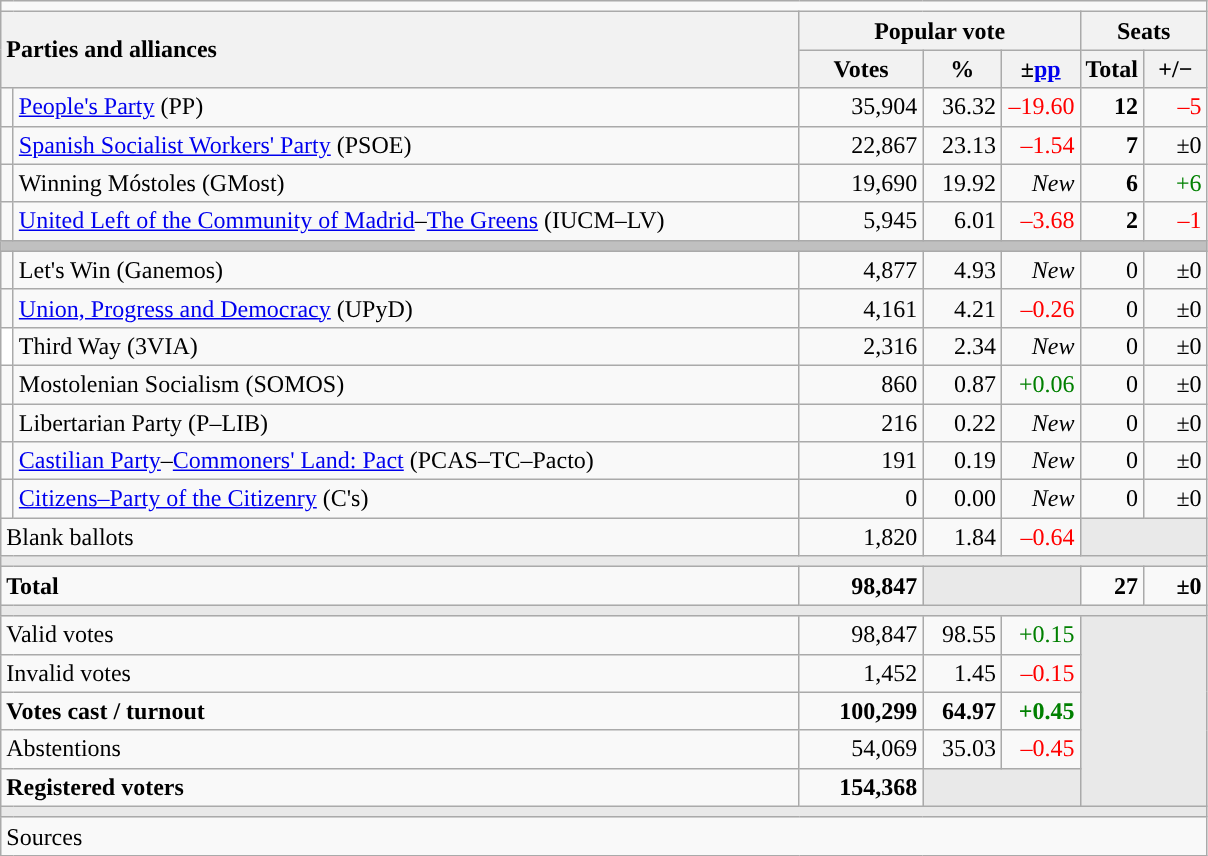<table class="wikitable" style="text-align:right;">
<tr>
<td colspan="7"></td>
</tr>
<tr>
<th style="text-align:left;" rowspan="2" colspan="2" width="525">Parties and alliances</th>
<th colspan="3">Popular vote</th>
<th colspan="2">Seats</th>
</tr>
<tr>
<th width="75">Votes</th>
<th width="45">%</th>
<th width="45">±<a href='#'>pp</a></th>
<th width="35">Total</th>
<th width="35">+/−</th>
</tr>
<tr>
<td width="1" style="color:inherit;background:"></td>
<td align="left"><a href='#'>People's Party</a> (PP)</td>
<td>35,904</td>
<td>36.32</td>
<td style="color:red;">–19.60</td>
<td><strong>12</strong></td>
<td style="color:red;">–5</td>
</tr>
<tr>
<td style="color:inherit;background:"></td>
<td align="left"><a href='#'>Spanish Socialist Workers' Party</a> (PSOE)</td>
<td>22,867</td>
<td>23.13</td>
<td style="color:red;">–1.54</td>
<td><strong>7</strong></td>
<td>±0</td>
</tr>
<tr>
<td style="color:inherit;background:"></td>
<td align="left">Winning Móstoles (GMost)</td>
<td>19,690</td>
<td>19.92</td>
<td><em>New</em></td>
<td><strong>6</strong></td>
<td style="color:green;">+6</td>
</tr>
<tr>
<td style="color:inherit;background:"></td>
<td align="left"><a href='#'>United Left of the Community of Madrid</a>–<a href='#'>The Greens</a> (IUCM–LV)</td>
<td>5,945</td>
<td>6.01</td>
<td style="color:red;">–3.68</td>
<td><strong>2</strong></td>
<td style="color:red;">–1</td>
</tr>
<tr>
<td colspan="7" bgcolor="#C0C0C0"></td>
</tr>
<tr>
<td style="color:inherit;background:"></td>
<td align="left">Let's Win (Ganemos)</td>
<td>4,877</td>
<td>4.93</td>
<td><em>New</em></td>
<td>0</td>
<td>±0</td>
</tr>
<tr>
<td style="color:inherit;background:"></td>
<td align="left"><a href='#'>Union, Progress and Democracy</a> (UPyD)</td>
<td>4,161</td>
<td>4.21</td>
<td style="color:red;">–0.26</td>
<td>0</td>
<td>±0</td>
</tr>
<tr>
<td bgcolor="white"></td>
<td align="left">Third Way (3VIA)</td>
<td>2,316</td>
<td>2.34</td>
<td><em>New</em></td>
<td>0</td>
<td>±0</td>
</tr>
<tr>
<td style="color:inherit;background:"></td>
<td align="left">Mostolenian Socialism (SOMOS)</td>
<td>860</td>
<td>0.87</td>
<td style="color:green;">+0.06</td>
<td>0</td>
<td>±0</td>
</tr>
<tr>
<td style="color:inherit;background:"></td>
<td align="left">Libertarian Party (P–LIB)</td>
<td>216</td>
<td>0.22</td>
<td><em>New</em></td>
<td>0</td>
<td>±0</td>
</tr>
<tr>
<td style="color:inherit;background:"></td>
<td align="left"><a href='#'>Castilian Party</a>–<a href='#'>Commoners' Land: Pact</a> (PCAS–TC–Pacto)</td>
<td>191</td>
<td>0.19</td>
<td><em>New</em></td>
<td>0</td>
<td>±0</td>
</tr>
<tr>
<td style="color:inherit;background:"></td>
<td align="left"><a href='#'>Citizens–Party of the Citizenry</a> (C's)</td>
<td>0</td>
<td>0.00</td>
<td><em>New</em></td>
<td>0</td>
<td>±0</td>
</tr>
<tr>
<td align="left" colspan="2">Blank ballots</td>
<td>1,820</td>
<td>1.84</td>
<td style="color:red;">–0.64</td>
<td bgcolor="#E9E9E9" colspan="2"></td>
</tr>
<tr>
<td colspan="7" bgcolor="#E9E9E9"></td>
</tr>
<tr style="font-weight:bold;">
<td align="left" colspan="2">Total</td>
<td>98,847</td>
<td bgcolor="#E9E9E9" colspan="2"></td>
<td>27</td>
<td>±0</td>
</tr>
<tr>
<td colspan="7" bgcolor="#E9E9E9"></td>
</tr>
<tr>
<td align="left" colspan="2">Valid votes</td>
<td>98,847</td>
<td>98.55</td>
<td style="color:green;">+0.15</td>
<td bgcolor="#E9E9E9" colspan="2" rowspan="5"></td>
</tr>
<tr>
<td align="left" colspan="2">Invalid votes</td>
<td>1,452</td>
<td>1.45</td>
<td style="color:red;">–0.15</td>
</tr>
<tr style="font-weight:bold;">
<td align="left" colspan="2">Votes cast / turnout</td>
<td>100,299</td>
<td>64.97</td>
<td style="color:green;">+0.45</td>
</tr>
<tr>
<td align="left" colspan="2">Abstentions</td>
<td>54,069</td>
<td>35.03</td>
<td style="color:red;">–0.45</td>
</tr>
<tr style="font-weight:bold;">
<td align="left" colspan="2">Registered voters</td>
<td>154,368</td>
<td bgcolor="#E9E9E9" colspan="2"></td>
</tr>
<tr>
<td colspan="7" bgcolor="#E9E9E9"></td>
</tr>
<tr>
<td align="left" colspan="7">Sources</td>
</tr>
</table>
